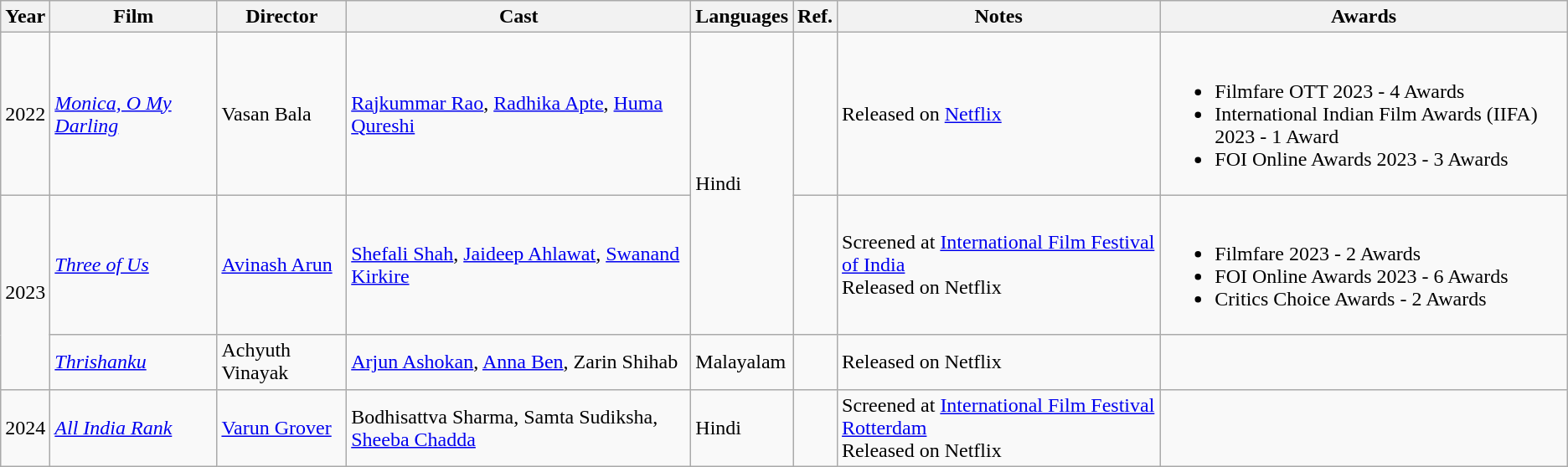<table class="wikitable sortable">
<tr>
<th>Year</th>
<th>Film</th>
<th>Director</th>
<th>Cast</th>
<th>Languages</th>
<th>Ref.</th>
<th>Notes</th>
<th>Awards</th>
</tr>
<tr>
<td>2022</td>
<td><em><a href='#'>Monica, O My Darling</a></em></td>
<td>Vasan Bala</td>
<td><a href='#'>Rajkummar Rao</a>, <a href='#'>Radhika Apte</a>, <a href='#'>Huma Qureshi</a></td>
<td rowspan="2">Hindi</td>
<td></td>
<td>Released on <a href='#'>Netflix</a></td>
<td><br><ul><li>Filmfare OTT 2023 - 4 Awards</li><li>International Indian Film Awards (IIFA) 2023 - 1 Award</li><li>FOI Online Awards 2023 - 3 Awards</li></ul></td>
</tr>
<tr>
<td rowspan="2">2023</td>
<td><em><a href='#'>Three of Us</a></em></td>
<td><a href='#'>Avinash Arun</a></td>
<td><a href='#'>Shefali Shah</a>, <a href='#'>Jaideep Ahlawat</a>, <a href='#'>Swanand Kirkire</a></td>
<td></td>
<td>Screened at <a href='#'>International Film Festival of India</a><br>Released on Netflix</td>
<td><br><ul><li>Filmfare 2023 - 2 Awards</li><li>FOI Online Awards 2023 - 6 Awards</li><li>Critics Choice Awards - 2 Awards</li></ul></td>
</tr>
<tr>
<td><em><a href='#'>Thrishanku</a></em></td>
<td>Achyuth Vinayak</td>
<td><a href='#'>Arjun Ashokan</a>, <a href='#'>Anna Ben</a>, Zarin Shihab</td>
<td>Malayalam</td>
<td></td>
<td>Released on Netflix</td>
<td></td>
</tr>
<tr>
<td>2024</td>
<td><em><a href='#'>All India Rank</a></em></td>
<td><a href='#'>Varun Grover</a></td>
<td>Bodhisattva Sharma, Samta Sudiksha, <a href='#'>Sheeba Chadda</a></td>
<td>Hindi</td>
<td></td>
<td>Screened at <a href='#'>International Film Festival Rotterdam</a><br>Released on Netflix</td>
<td></td>
</tr>
</table>
